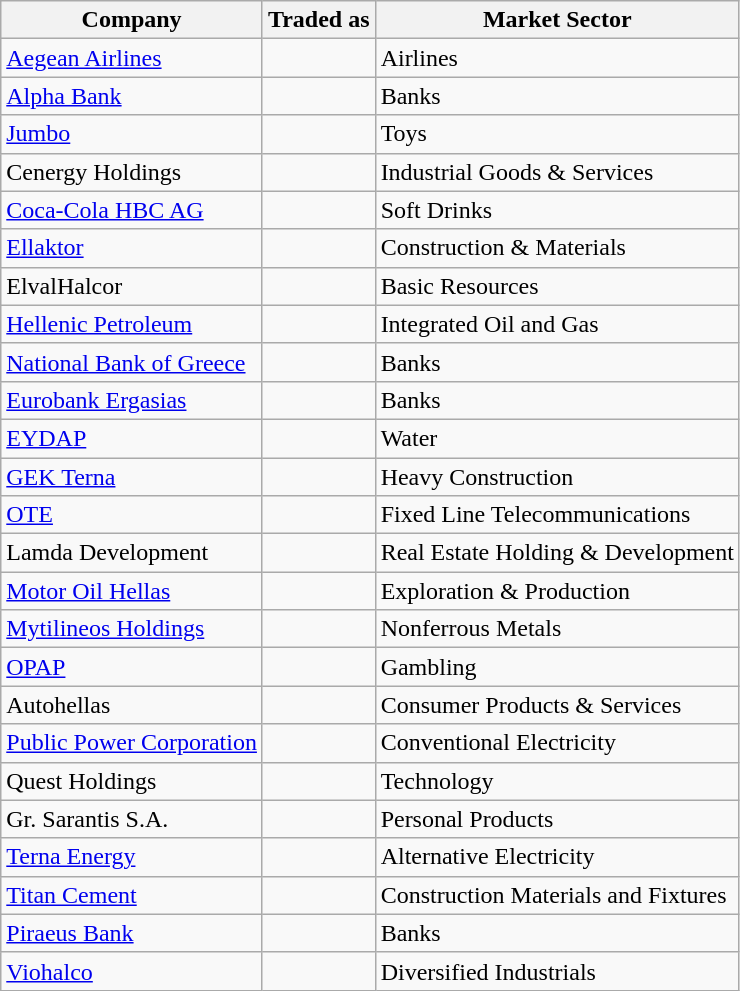<table class="wikitable sortable">
<tr>
<th>Company</th>
<th>Traded as</th>
<th>Market Sector</th>
</tr>
<tr>
<td><a href='#'>Aegean Airlines</a></td>
<td></td>
<td>Airlines</td>
</tr>
<tr>
<td><a href='#'>Alpha Bank</a></td>
<td></td>
<td>Banks</td>
</tr>
<tr>
<td><a href='#'>Jumbo</a></td>
<td></td>
<td>Toys</td>
</tr>
<tr>
<td>Cenergy Holdings</td>
<td></td>
<td>Industrial Goods & Services</td>
</tr>
<tr>
<td><a href='#'>Coca-Cola HBC AG</a></td>
<td></td>
<td>Soft Drinks</td>
</tr>
<tr>
<td><a href='#'>Ellaktor</a></td>
<td></td>
<td>Construction & Materials</td>
</tr>
<tr>
<td>ElvalHalcor</td>
<td></td>
<td>Basic Resources</td>
</tr>
<tr>
<td><a href='#'>Hellenic Petroleum</a></td>
<td></td>
<td>Integrated Oil and Gas</td>
</tr>
<tr>
<td><a href='#'>National Bank of Greece</a></td>
<td></td>
<td>Banks</td>
</tr>
<tr>
<td><a href='#'>Eurobank Ergasias</a></td>
<td></td>
<td>Banks</td>
</tr>
<tr>
<td><a href='#'>EYDAP</a></td>
<td></td>
<td>Water</td>
</tr>
<tr>
<td><a href='#'>GEK Terna</a></td>
<td></td>
<td>Heavy Construction</td>
</tr>
<tr>
<td><a href='#'>OTE</a></td>
<td></td>
<td>Fixed Line Telecommunications</td>
</tr>
<tr>
<td>Lamda Development</td>
<td></td>
<td>Real Estate Holding & Development</td>
</tr>
<tr>
<td><a href='#'>Motor Oil Hellas</a></td>
<td></td>
<td>Exploration & Production</td>
</tr>
<tr>
<td><a href='#'>Mytilineos Holdings</a></td>
<td></td>
<td>Nonferrous Metals</td>
</tr>
<tr>
<td><a href='#'>OPAP</a></td>
<td></td>
<td>Gambling</td>
</tr>
<tr>
<td>Autohellas</td>
<td></td>
<td>Consumer Products & Services</td>
</tr>
<tr>
<td><a href='#'>Public Power Corporation</a></td>
<td></td>
<td>Conventional Electricity</td>
</tr>
<tr>
<td>Quest Holdings</td>
<td></td>
<td>Technology</td>
</tr>
<tr>
<td>Gr. Sarantis S.A.</td>
<td></td>
<td>Personal Products</td>
</tr>
<tr>
<td><a href='#'>Terna Energy</a></td>
<td></td>
<td>Alternative Electricity</td>
</tr>
<tr>
<td><a href='#'>Titan Cement</a></td>
<td></td>
<td>Construction Materials and Fixtures</td>
</tr>
<tr>
<td><a href='#'>Piraeus Bank</a></td>
<td></td>
<td>Banks</td>
</tr>
<tr>
<td><a href='#'>Viohalco</a></td>
<td></td>
<td>Diversified Industrials</td>
</tr>
</table>
